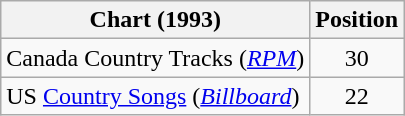<table class="wikitable sortable">
<tr>
<th scope="col">Chart (1993)</th>
<th scope="col">Position</th>
</tr>
<tr>
<td>Canada Country Tracks (<em><a href='#'>RPM</a></em>)</td>
<td align="center">30</td>
</tr>
<tr>
<td>US <a href='#'>Country Songs</a> (<em><a href='#'>Billboard</a></em>)</td>
<td align="center">22</td>
</tr>
</table>
